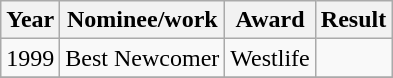<table class="wikitable">
<tr>
<th>Year</th>
<th>Nominee/work</th>
<th>Award</th>
<th>Result</th>
</tr>
<tr>
<td>1999</td>
<td>Best Newcomer</td>
<td>Westlife</td>
<td></td>
</tr>
<tr>
</tr>
</table>
